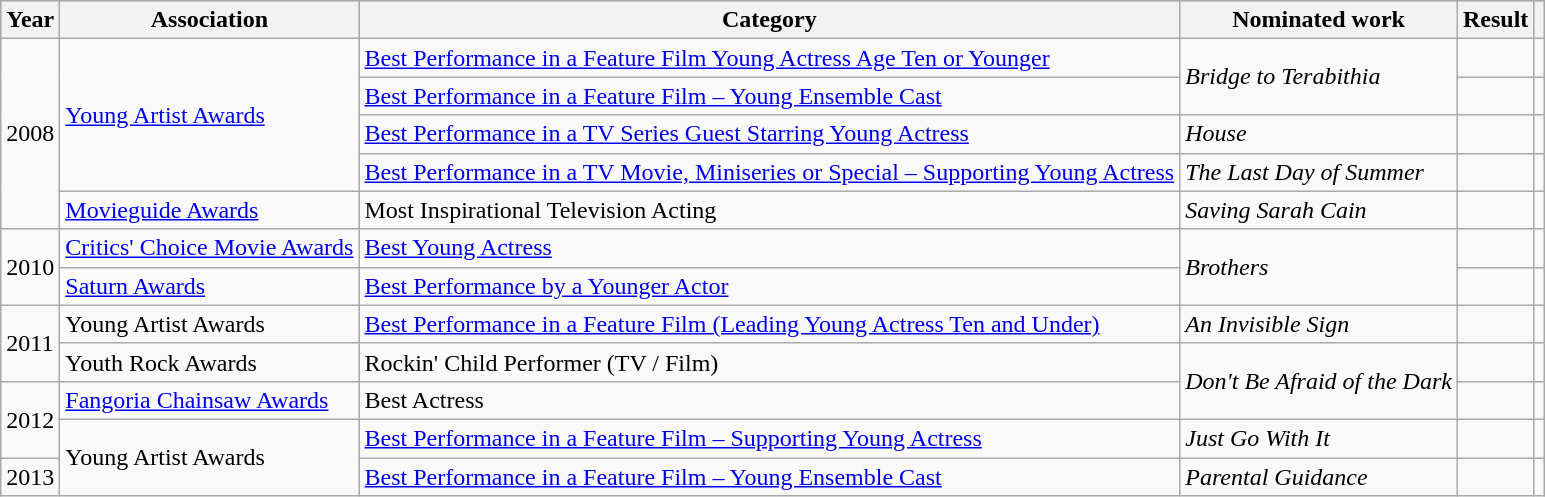<table class="wikitable">
<tr style="background:#b0c4de; text-align:center;">
<th>Year</th>
<th>Association</th>
<th>Category</th>
<th>Nominated work</th>
<th>Result</th>
<th></th>
</tr>
<tr>
<td rowspan=5>2008</td>
<td rowspan=4><a href='#'>Young Artist Awards</a></td>
<td><a href='#'>Best Performance in a Feature Film Young Actress Age Ten or Younger</a></td>
<td rowspan=2><em>Bridge to Terabithia</em></td>
<td></td>
<td></td>
</tr>
<tr>
<td><a href='#'>Best Performance in a Feature Film – Young Ensemble Cast</a></td>
<td></td>
<td></td>
</tr>
<tr>
<td><a href='#'>Best Performance in a TV Series Guest Starring Young Actress</a></td>
<td><em>House</em></td>
<td></td>
<td></td>
</tr>
<tr>
<td><a href='#'>Best Performance in a TV Movie, Miniseries or Special – Supporting Young Actress</a></td>
<td><em>The Last Day of Summer</em></td>
<td></td>
<td></td>
</tr>
<tr>
<td><a href='#'>Movieguide Awards</a></td>
<td>Most Inspirational Television Acting</td>
<td><em>Saving Sarah Cain</em></td>
<td></td>
<td></td>
</tr>
<tr>
<td rowspan=2>2010</td>
<td><a href='#'>Critics' Choice Movie Awards</a></td>
<td><a href='#'>Best Young Actress</a></td>
<td rowspan=2><em>Brothers</em></td>
<td></td>
<td></td>
</tr>
<tr>
<td><a href='#'>Saturn Awards</a></td>
<td><a href='#'>Best Performance by a Younger Actor</a></td>
<td></td>
<td></td>
</tr>
<tr>
<td rowspan=2>2011</td>
<td>Young Artist Awards</td>
<td><a href='#'>Best Performance in a Feature Film (Leading Young Actress Ten and Under)</a></td>
<td><em>An Invisible Sign</em></td>
<td></td>
<td></td>
</tr>
<tr>
<td>Youth Rock Awards</td>
<td>Rockin' Child Performer (TV / Film)</td>
<td rowspan=2><em>Don't Be Afraid of the Dark</em></td>
<td></td>
<td></td>
</tr>
<tr>
<td rowspan=2>2012</td>
<td><a href='#'>Fangoria Chainsaw Awards</a></td>
<td>Best Actress</td>
<td></td>
<td></td>
</tr>
<tr>
<td rowspan=2>Young Artist Awards</td>
<td><a href='#'>Best Performance in a Feature Film – Supporting Young Actress</a></td>
<td><em>Just Go With It</em></td>
<td></td>
<td></td>
</tr>
<tr>
<td>2013</td>
<td><a href='#'>Best Performance in a Feature Film – Young Ensemble Cast</a></td>
<td><em>Parental Guidance</em></td>
<td></td>
<td></td>
</tr>
</table>
